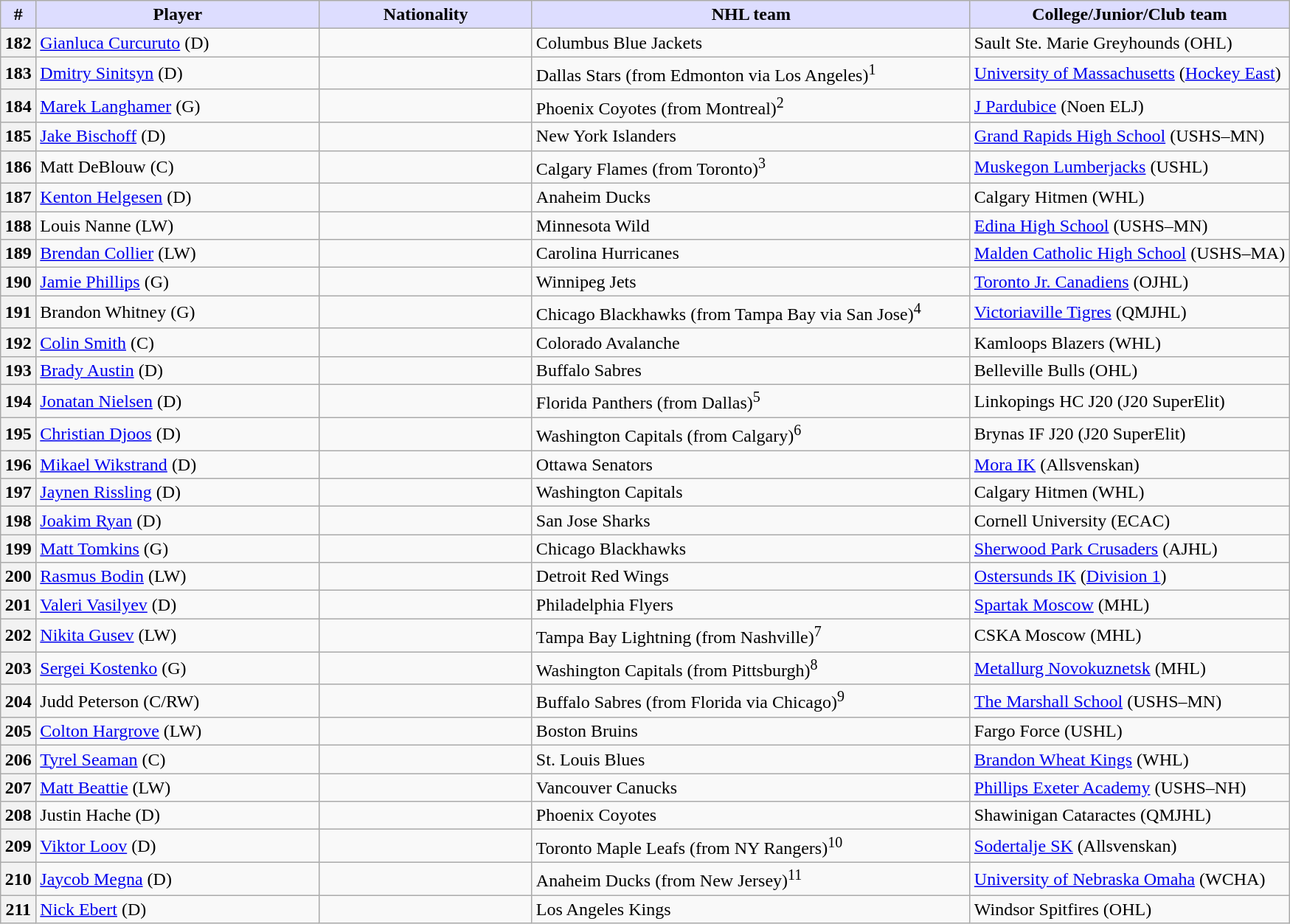<table class="wikitable">
<tr>
<th style="background:#ddf; width:2.75%;">#</th>
<th style="background:#ddf; width:22.0%;">Player</th>
<th style="background:#ddf; width:16.5%;">Nationality</th>
<th style="background:#ddf; width:34.0%;">NHL team</th>
<th style="background:#ddf; width:100.0%;">College/Junior/Club team</th>
</tr>
<tr>
<th>182</th>
<td><a href='#'>Gianluca Curcuruto</a> (D)</td>
<td></td>
<td>Columbus Blue Jackets</td>
<td>Sault Ste. Marie Greyhounds (OHL)</td>
</tr>
<tr>
<th>183</th>
<td><a href='#'>Dmitry Sinitsyn</a> (D)</td>
<td></td>
<td>Dallas Stars (from Edmonton via Los Angeles)<sup>1</sup></td>
<td><a href='#'>University of Massachusetts</a> (<a href='#'>Hockey East</a>)</td>
</tr>
<tr>
<th>184</th>
<td><a href='#'>Marek Langhamer</a> (G)</td>
<td></td>
<td>Phoenix Coyotes (from Montreal)<sup>2</sup></td>
<td><a href='#'>J Pardubice</a> (Noen ELJ)</td>
</tr>
<tr>
<th>185</th>
<td><a href='#'>Jake Bischoff</a> (D)</td>
<td></td>
<td>New York Islanders</td>
<td><a href='#'>Grand Rapids High School</a> (USHS–MN)</td>
</tr>
<tr>
<th>186</th>
<td>Matt DeBlouw (C)</td>
<td></td>
<td>Calgary Flames (from Toronto)<sup>3</sup></td>
<td><a href='#'>Muskegon Lumberjacks</a> (USHL)</td>
</tr>
<tr>
<th>187</th>
<td><a href='#'>Kenton Helgesen</a> (D)</td>
<td></td>
<td>Anaheim Ducks</td>
<td>Calgary Hitmen (WHL)</td>
</tr>
<tr>
<th>188</th>
<td>Louis Nanne (LW)</td>
<td></td>
<td>Minnesota Wild</td>
<td><a href='#'>Edina High School</a> (USHS–MN)</td>
</tr>
<tr>
<th>189</th>
<td><a href='#'>Brendan Collier</a> (LW)</td>
<td></td>
<td>Carolina Hurricanes</td>
<td><a href='#'>Malden Catholic High School</a> (USHS–MA)</td>
</tr>
<tr>
<th>190</th>
<td><a href='#'>Jamie Phillips</a> (G)</td>
<td></td>
<td>Winnipeg Jets</td>
<td><a href='#'>Toronto Jr. Canadiens</a> (OJHL)</td>
</tr>
<tr>
<th>191</th>
<td>Brandon Whitney (G)</td>
<td></td>
<td>Chicago Blackhawks (from Tampa Bay via San Jose)<sup>4</sup></td>
<td><a href='#'>Victoriaville Tigres</a> (QMJHL)</td>
</tr>
<tr>
<th>192</th>
<td><a href='#'>Colin Smith</a> (C)</td>
<td></td>
<td>Colorado Avalanche</td>
<td>Kamloops Blazers (WHL)</td>
</tr>
<tr>
<th>193</th>
<td><a href='#'>Brady Austin</a> (D)</td>
<td></td>
<td>Buffalo Sabres</td>
<td>Belleville Bulls (OHL)</td>
</tr>
<tr>
<th>194</th>
<td><a href='#'>Jonatan Nielsen</a> (D)</td>
<td></td>
<td>Florida Panthers (from Dallas)<sup>5</sup></td>
<td>Linkopings HC J20 (J20 SuperElit)</td>
</tr>
<tr>
<th>195</th>
<td><a href='#'>Christian Djoos</a> (D)</td>
<td></td>
<td>Washington Capitals (from Calgary)<sup>6</sup></td>
<td>Brynas IF J20 (J20 SuperElit)</td>
</tr>
<tr>
<th>196</th>
<td><a href='#'>Mikael Wikstrand</a> (D)</td>
<td></td>
<td>Ottawa Senators</td>
<td><a href='#'>Mora IK</a> (Allsvenskan)</td>
</tr>
<tr>
<th>197</th>
<td><a href='#'>Jaynen Rissling</a> (D)</td>
<td></td>
<td>Washington Capitals</td>
<td>Calgary Hitmen (WHL)</td>
</tr>
<tr>
<th>198</th>
<td><a href='#'>Joakim Ryan</a> (D)</td>
<td></td>
<td>San Jose Sharks</td>
<td>Cornell University (ECAC)</td>
</tr>
<tr>
<th>199</th>
<td><a href='#'>Matt Tomkins</a> (G)</td>
<td></td>
<td>Chicago Blackhawks</td>
<td><a href='#'>Sherwood Park Crusaders</a> (AJHL)</td>
</tr>
<tr>
<th>200</th>
<td><a href='#'>Rasmus Bodin</a> (LW)</td>
<td></td>
<td>Detroit Red Wings</td>
<td><a href='#'>Ostersunds IK</a> (<a href='#'>Division 1</a>)</td>
</tr>
<tr>
<th>201</th>
<td><a href='#'>Valeri Vasilyev</a> (D)</td>
<td></td>
<td>Philadelphia Flyers</td>
<td><a href='#'>Spartak Moscow</a> (MHL)</td>
</tr>
<tr>
<th>202</th>
<td><a href='#'>Nikita Gusev</a> (LW)</td>
<td></td>
<td>Tampa Bay Lightning (from Nashville)<sup>7</sup></td>
<td>CSKA Moscow (MHL)</td>
</tr>
<tr>
<th>203</th>
<td><a href='#'>Sergei Kostenko</a> (G)</td>
<td></td>
<td>Washington Capitals (from Pittsburgh)<sup>8</sup></td>
<td><a href='#'>Metallurg Novokuznetsk</a> (MHL)</td>
</tr>
<tr>
<th>204</th>
<td>Judd Peterson (C/RW)</td>
<td></td>
<td>Buffalo Sabres (from Florida via Chicago)<sup>9</sup></td>
<td><a href='#'>The Marshall School</a> (USHS–MN)</td>
</tr>
<tr>
<th>205</th>
<td><a href='#'>Colton Hargrove</a> (LW)</td>
<td></td>
<td>Boston Bruins</td>
<td>Fargo Force (USHL)</td>
</tr>
<tr>
<th>206</th>
<td><a href='#'>Tyrel Seaman</a> (C)</td>
<td></td>
<td>St. Louis Blues</td>
<td><a href='#'>Brandon Wheat Kings</a> (WHL)</td>
</tr>
<tr>
<th>207</th>
<td><a href='#'>Matt Beattie</a> (LW)</td>
<td></td>
<td>Vancouver Canucks</td>
<td><a href='#'>Phillips Exeter Academy</a> (USHS–NH)</td>
</tr>
<tr>
<th>208</th>
<td>Justin Hache (D)</td>
<td></td>
<td>Phoenix Coyotes</td>
<td>Shawinigan Cataractes (QMJHL)</td>
</tr>
<tr>
<th>209</th>
<td><a href='#'>Viktor Loov</a> (D)</td>
<td></td>
<td>Toronto Maple Leafs (from NY Rangers)<sup>10</sup></td>
<td><a href='#'>Sodertalje SK</a> (Allsvenskan)</td>
</tr>
<tr>
<th>210</th>
<td><a href='#'>Jaycob Megna</a> (D)</td>
<td></td>
<td>Anaheim Ducks (from New Jersey)<sup>11</sup></td>
<td><a href='#'>University of Nebraska Omaha</a> (WCHA)</td>
</tr>
<tr>
<th>211</th>
<td><a href='#'>Nick Ebert</a> (D)</td>
<td></td>
<td>Los Angeles Kings</td>
<td>Windsor Spitfires (OHL)</td>
</tr>
</table>
